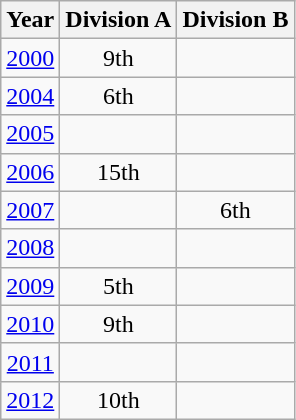<table class="wikitable" style="text-align:center">
<tr>
<th>Year</th>
<th>Division A</th>
<th>Division B</th>
</tr>
<tr>
<td><a href='#'>2000</a></td>
<td>9th</td>
<td></td>
</tr>
<tr>
<td><a href='#'>2004</a></td>
<td>6th</td>
<td></td>
</tr>
<tr>
<td><a href='#'>2005</a></td>
<td></td>
<td></td>
</tr>
<tr>
<td><a href='#'>2006</a></td>
<td>15th</td>
<td></td>
</tr>
<tr>
<td><a href='#'>2007</a></td>
<td></td>
<td>6th</td>
</tr>
<tr>
<td><a href='#'>2008</a></td>
<td></td>
<td></td>
</tr>
<tr>
<td><a href='#'>2009</a></td>
<td>5th</td>
<td></td>
</tr>
<tr>
<td><a href='#'>2010</a></td>
<td>9th</td>
<td></td>
</tr>
<tr>
<td><a href='#'>2011</a></td>
<td></td>
<td></td>
</tr>
<tr>
<td><a href='#'>2012</a></td>
<td>10th</td>
<td></td>
</tr>
</table>
